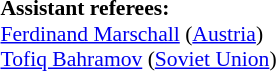<table width=50% style="font-size: 90%">
<tr>
<td><br><br>
<strong>Assistant referees:</strong>
<br><a href='#'>Ferdinand Marschall</a> (<a href='#'>Austria</a>)
<br><a href='#'>Tofiq Bahramov</a> (<a href='#'>Soviet Union</a>)</td>
</tr>
</table>
